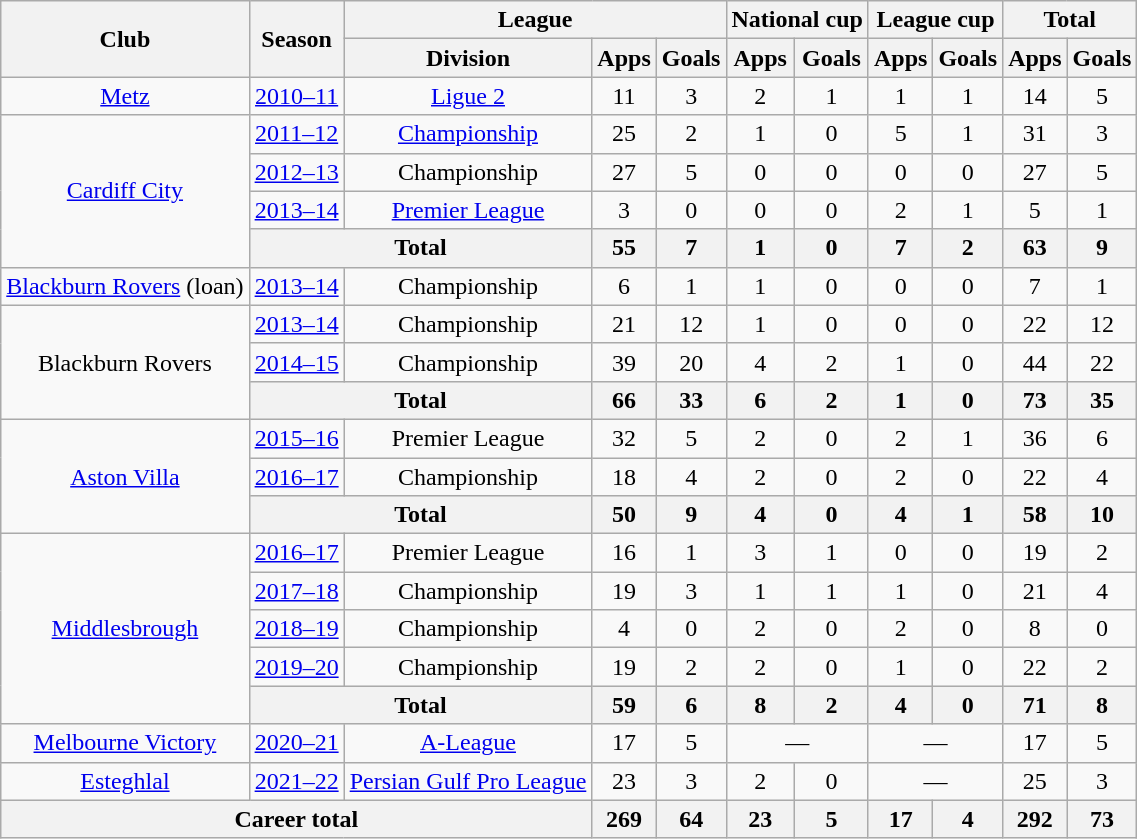<table class="wikitable" style="text-align:center">
<tr>
<th rowspan="2">Club</th>
<th rowspan="2">Season</th>
<th colspan="3">League</th>
<th colspan="2">National cup</th>
<th colspan="2">League cup</th>
<th colspan="2">Total</th>
</tr>
<tr>
<th>Division</th>
<th>Apps</th>
<th>Goals</th>
<th>Apps</th>
<th>Goals</th>
<th>Apps</th>
<th>Goals</th>
<th>Apps</th>
<th>Goals</th>
</tr>
<tr>
<td><a href='#'>Metz</a></td>
<td><a href='#'>2010–11</a></td>
<td><a href='#'>Ligue 2</a></td>
<td>11</td>
<td>3</td>
<td>2</td>
<td>1</td>
<td>1</td>
<td>1</td>
<td>14</td>
<td>5</td>
</tr>
<tr>
<td rowspan="4"><a href='#'>Cardiff City</a></td>
<td><a href='#'>2011–12</a></td>
<td><a href='#'>Championship</a></td>
<td>25</td>
<td>2</td>
<td>1</td>
<td>0</td>
<td>5</td>
<td>1</td>
<td>31</td>
<td>3</td>
</tr>
<tr>
<td><a href='#'>2012–13</a></td>
<td>Championship</td>
<td>27</td>
<td>5</td>
<td>0</td>
<td>0</td>
<td>0</td>
<td>0</td>
<td>27</td>
<td>5</td>
</tr>
<tr>
<td><a href='#'>2013–14</a></td>
<td><a href='#'>Premier League</a></td>
<td>3</td>
<td>0</td>
<td>0</td>
<td>0</td>
<td>2</td>
<td>1</td>
<td>5</td>
<td>1</td>
</tr>
<tr>
<th colspan="2">Total</th>
<th>55</th>
<th>7</th>
<th>1</th>
<th>0</th>
<th>7</th>
<th>2</th>
<th>63</th>
<th>9</th>
</tr>
<tr>
<td><a href='#'>Blackburn Rovers</a> (loan)</td>
<td><a href='#'>2013–14</a></td>
<td>Championship</td>
<td>6</td>
<td>1</td>
<td>1</td>
<td>0</td>
<td>0</td>
<td>0</td>
<td>7</td>
<td>1</td>
</tr>
<tr>
<td rowspan="3">Blackburn Rovers</td>
<td><a href='#'>2013–14</a></td>
<td>Championship</td>
<td>21</td>
<td>12</td>
<td>1</td>
<td>0</td>
<td>0</td>
<td>0</td>
<td>22</td>
<td>12</td>
</tr>
<tr>
<td><a href='#'>2014–15</a></td>
<td>Championship</td>
<td>39</td>
<td>20</td>
<td>4</td>
<td>2</td>
<td>1</td>
<td>0</td>
<td>44</td>
<td>22</td>
</tr>
<tr>
<th colspan="2">Total</th>
<th>66</th>
<th>33</th>
<th>6</th>
<th>2</th>
<th>1</th>
<th>0</th>
<th>73</th>
<th>35</th>
</tr>
<tr>
<td rowspan="3"><a href='#'>Aston Villa</a></td>
<td><a href='#'>2015–16</a></td>
<td>Premier League</td>
<td>32</td>
<td>5</td>
<td>2</td>
<td>0</td>
<td>2</td>
<td>1</td>
<td>36</td>
<td>6</td>
</tr>
<tr>
<td><a href='#'>2016–17</a></td>
<td>Championship</td>
<td>18</td>
<td>4</td>
<td>2</td>
<td>0</td>
<td>2</td>
<td>0</td>
<td>22</td>
<td>4</td>
</tr>
<tr>
<th colspan="2">Total</th>
<th>50</th>
<th>9</th>
<th>4</th>
<th>0</th>
<th>4</th>
<th>1</th>
<th>58</th>
<th>10</th>
</tr>
<tr>
<td rowspan="5"><a href='#'>Middlesbrough</a></td>
<td><a href='#'>2016–17</a></td>
<td>Premier League</td>
<td>16</td>
<td>1</td>
<td>3</td>
<td>1</td>
<td>0</td>
<td>0</td>
<td>19</td>
<td>2</td>
</tr>
<tr>
<td><a href='#'>2017–18</a></td>
<td>Championship</td>
<td>19</td>
<td>3</td>
<td>1</td>
<td>1</td>
<td>1</td>
<td>0</td>
<td>21</td>
<td>4</td>
</tr>
<tr>
<td><a href='#'>2018–19</a></td>
<td>Championship</td>
<td>4</td>
<td>0</td>
<td>2</td>
<td>0</td>
<td>2</td>
<td>0</td>
<td>8</td>
<td>0</td>
</tr>
<tr>
<td><a href='#'>2019–20</a></td>
<td>Championship</td>
<td>19</td>
<td>2</td>
<td>2</td>
<td>0</td>
<td>1</td>
<td>0</td>
<td>22</td>
<td>2</td>
</tr>
<tr>
<th colspan="2">Total</th>
<th>59</th>
<th>6</th>
<th>8</th>
<th>2</th>
<th>4</th>
<th>0</th>
<th>71</th>
<th>8</th>
</tr>
<tr>
<td><a href='#'>Melbourne Victory</a></td>
<td><a href='#'>2020–21</a></td>
<td><a href='#'>A-League</a></td>
<td>17</td>
<td>5</td>
<td colspan="2">—</td>
<td colspan="2">—</td>
<td>17</td>
<td>5</td>
</tr>
<tr>
<td><a href='#'>Esteghlal</a></td>
<td><a href='#'>2021–22</a></td>
<td><a href='#'>Persian Gulf Pro League</a></td>
<td>23</td>
<td>3</td>
<td>2</td>
<td>0</td>
<td colspan="2">—</td>
<td>25</td>
<td>3</td>
</tr>
<tr>
<th colspan="3">Career total</th>
<th>269</th>
<th>64</th>
<th>23</th>
<th>5</th>
<th>17</th>
<th>4</th>
<th>292</th>
<th>73</th>
</tr>
</table>
